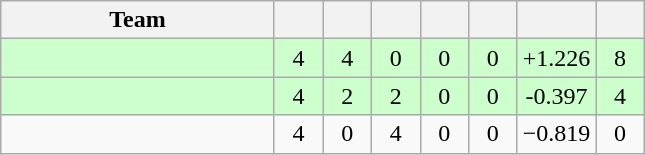<table class="wikitable" style="text-align:center">
<tr>
<th style="width:175px;">Team</th>
<th style="width:25px;"></th>
<th style="width:25px;"></th>
<th style="width:25px;"></th>
<th style="width:25px;"></th>
<th style="width:25px;"></th>
<th style="width:45px;"></th>
<th style="width:25px;"></th>
</tr>
<tr style="background:#cfc;">
<td align="left"></td>
<td>4</td>
<td>4</td>
<td>0</td>
<td>0</td>
<td>0</td>
<td>+1.226</td>
<td>8</td>
</tr>
<tr style="background:#cfc;">
<td align="left"></td>
<td>4</td>
<td>2</td>
<td>2</td>
<td>0</td>
<td>0</td>
<td>-0.397</td>
<td>4</td>
</tr>
<tr>
<td align="left"></td>
<td>4</td>
<td>0</td>
<td>4</td>
<td>0</td>
<td>0</td>
<td>−0.819</td>
<td>0</td>
</tr>
</table>
